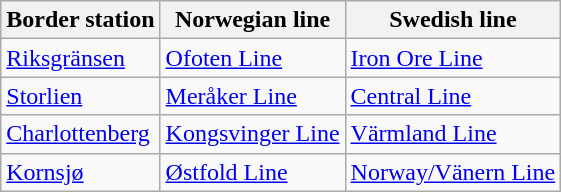<table class=wikitable>
<tr>
<th>Border station</th>
<th>Norwegian line</th>
<th>Swedish line</th>
</tr>
<tr>
<td><a href='#'>Riksgränsen</a></td>
<td><a href='#'>Ofoten Line</a></td>
<td><a href='#'>Iron Ore Line</a></td>
</tr>
<tr>
<td><a href='#'>Storlien</a></td>
<td><a href='#'>Meråker Line</a></td>
<td><a href='#'>Central Line</a></td>
</tr>
<tr>
<td><a href='#'>Charlottenberg</a></td>
<td><a href='#'>Kongsvinger Line</a></td>
<td><a href='#'>Värmland Line</a></td>
</tr>
<tr>
<td><a href='#'>Kornsjø</a></td>
<td><a href='#'>Østfold Line</a></td>
<td><a href='#'>Norway/Vänern Line</a></td>
</tr>
</table>
